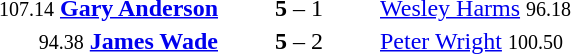<table style="text-align:center">
<tr>
<th width=223></th>
<th width=100></th>
<th width=223></th>
</tr>
<tr>
<td align=right><small><span>107.14</span></small> <strong><a href='#'>Gary Anderson</a></strong> </td>
<td><strong>5</strong> – 1</td>
<td align=left> <a href='#'>Wesley Harms</a> <small><span>96.18</span></small></td>
</tr>
<tr>
<td align=right><small><span>94.38</span></small> <strong><a href='#'>James Wade</a></strong> </td>
<td><strong>5</strong> – 2</td>
<td align=left> <a href='#'>Peter Wright</a> <small><span>100.50</span></small></td>
</tr>
</table>
